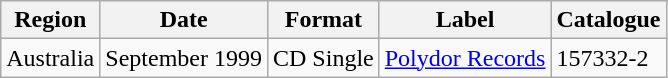<table class=wikitable>
<tr>
<th>Region</th>
<th>Date</th>
<th>Format</th>
<th>Label</th>
<th>Catalogue</th>
</tr>
<tr>
<td>Australia</td>
<td>September 1999</td>
<td>CD Single</td>
<td><a href='#'>Polydor Records</a></td>
<td>157332-2</td>
</tr>
</table>
